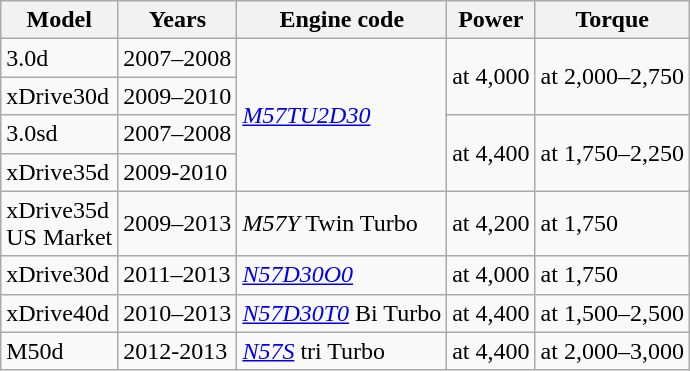<table class="wikitable sortable collapsible">
<tr>
<th>Model</th>
<th>Years</th>
<th>Engine code</th>
<th>Power</th>
<th>Torque</th>
</tr>
<tr>
<td>3.0d</td>
<td>2007–2008</td>
<td rowspan=4><em><a href='#'>M57TU2D30</a></em></td>
<td rowspan=2> at 4,000</td>
<td rowspan="2"> at 2,000–2,750</td>
</tr>
<tr>
<td>xDrive30d</td>
<td>2009–2010</td>
</tr>
<tr>
<td>3.0sd</td>
<td>2007–2008</td>
<td rowspan=2> at 4,400</td>
<td rowspan="2"> at 1,750–2,250</td>
</tr>
<tr>
<td>xDrive35d</td>
<td>2009-2010</td>
</tr>
<tr>
<td>xDrive35d<br>US Market</td>
<td>2009–2013</td>
<td rowspan=1><em>M57Y</em> Twin Turbo</td>
<td> at 4,200</td>
<td> at 1,750</td>
</tr>
<tr>
<td>xDrive30d</td>
<td>2011–2013</td>
<td><em><a href='#'>N57D30O0</a></em></td>
<td> at 4,000</td>
<td> at 1,750</td>
</tr>
<tr>
<td>xDrive40d</td>
<td>2010–2013</td>
<td><em><a href='#'>N57D30T0</a></em> Bi Turbo</td>
<td> at 4,400</td>
<td> at 1,500–2,500</td>
</tr>
<tr>
<td>M50d</td>
<td>2012-2013</td>
<td><em><a href='#'>N57S</a></em> tri Turbo</td>
<td> at 4,400</td>
<td> at 2,000–3,000</td>
</tr>
</table>
